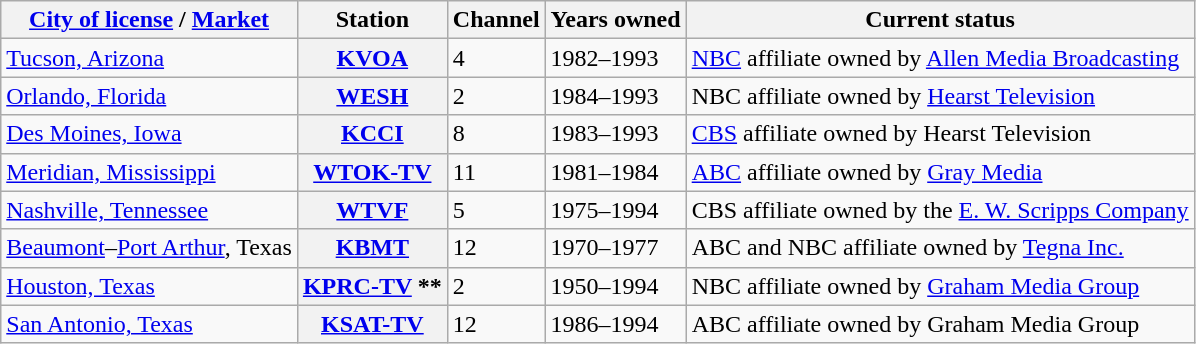<table class="wikitable">
<tr>
<th><a href='#'>City of license</a> / <a href='#'>Market</a></th>
<th>Station</th>
<th>Channel</th>
<th>Years owned</th>
<th>Current status</th>
</tr>
<tr>
<td><a href='#'>Tucson, Arizona</a></td>
<th><a href='#'>KVOA</a></th>
<td>4</td>
<td>1982–1993</td>
<td><a href='#'>NBC</a> affiliate owned by <a href='#'>Allen Media Broadcasting</a></td>
</tr>
<tr>
<td><a href='#'>Orlando, Florida</a></td>
<th><a href='#'>WESH</a></th>
<td>2</td>
<td>1984–1993</td>
<td>NBC affiliate owned by <a href='#'>Hearst Television</a></td>
</tr>
<tr>
<td><a href='#'>Des Moines, Iowa</a></td>
<th><a href='#'>KCCI</a></th>
<td>8</td>
<td>1983–1993</td>
<td><a href='#'>CBS</a> affiliate owned by Hearst Television</td>
</tr>
<tr>
<td><a href='#'>Meridian, Mississippi</a></td>
<th><a href='#'>WTOK-TV</a></th>
<td>11</td>
<td>1981–1984</td>
<td><a href='#'>ABC</a> affiliate owned by <a href='#'>Gray Media</a></td>
</tr>
<tr>
<td><a href='#'>Nashville, Tennessee</a></td>
<th><a href='#'>WTVF</a></th>
<td>5</td>
<td>1975–1994</td>
<td>CBS affiliate owned by the <a href='#'>E. W. Scripps Company</a></td>
</tr>
<tr>
<td><a href='#'>Beaumont</a>–<a href='#'>Port Arthur</a>, Texas</td>
<th><a href='#'>KBMT</a></th>
<td>12</td>
<td>1970–1977</td>
<td>ABC and NBC affiliate owned by <a href='#'>Tegna Inc.</a></td>
</tr>
<tr>
<td><a href='#'>Houston, Texas</a></td>
<th><a href='#'>KPRC-TV</a> **</th>
<td>2</td>
<td>1950–1994</td>
<td>NBC affiliate owned by <a href='#'>Graham Media Group</a></td>
</tr>
<tr>
<td><a href='#'>San Antonio, Texas</a></td>
<th><a href='#'>KSAT-TV</a></th>
<td>12</td>
<td>1986–1994</td>
<td>ABC affiliate owned by Graham Media Group</td>
</tr>
</table>
